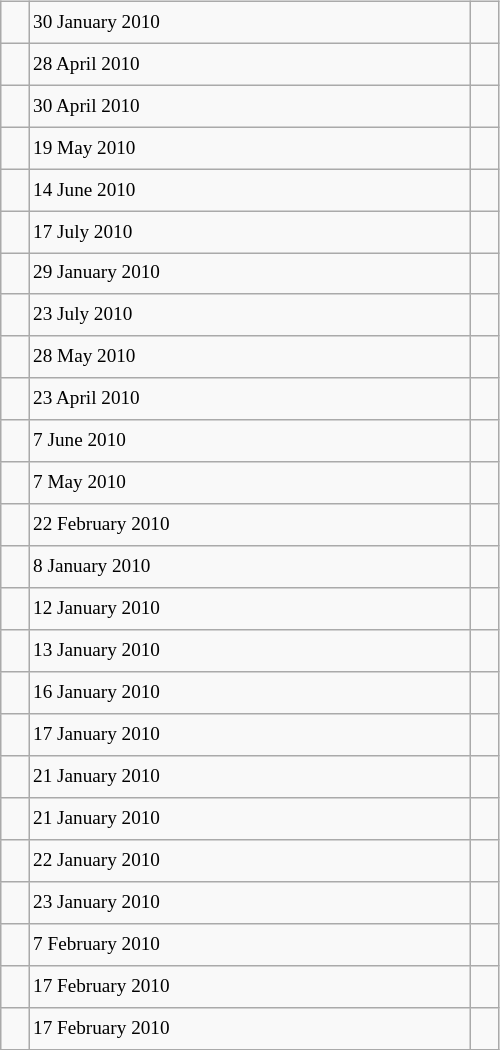<table class="wikitable" style="font-size: 80%; float: left; width: 26em; margin-right: 1em; height: 700px">
<tr>
<td></td>
<td>30 January 2010</td>
<td></td>
</tr>
<tr>
<td></td>
<td>28 April 2010</td>
<td></td>
</tr>
<tr>
<td></td>
<td>30 April 2010</td>
<td></td>
</tr>
<tr>
<td></td>
<td>19 May 2010</td>
<td></td>
</tr>
<tr>
<td></td>
<td>14 June 2010</td>
<td></td>
</tr>
<tr>
<td></td>
<td>17 July 2010</td>
<td></td>
</tr>
<tr>
<td></td>
<td>29 January 2010</td>
<td></td>
</tr>
<tr>
<td></td>
<td>23 July 2010</td>
<td></td>
</tr>
<tr>
<td></td>
<td>28 May 2010</td>
<td></td>
</tr>
<tr>
<td></td>
<td>23 April 2010</td>
<td></td>
</tr>
<tr>
<td></td>
<td>7 June 2010</td>
<td></td>
</tr>
<tr>
<td></td>
<td>7 May 2010</td>
<td></td>
</tr>
<tr>
<td></td>
<td>22 February 2010</td>
<td></td>
</tr>
<tr>
<td></td>
<td>8 January 2010</td>
<td></td>
</tr>
<tr>
<td></td>
<td>12 January 2010</td>
<td></td>
</tr>
<tr>
<td></td>
<td>13 January 2010</td>
<td></td>
</tr>
<tr>
<td></td>
<td>16 January 2010</td>
<td></td>
</tr>
<tr>
<td></td>
<td>17 January 2010</td>
<td></td>
</tr>
<tr>
<td></td>
<td>21 January 2010</td>
<td></td>
</tr>
<tr>
<td></td>
<td>21 January 2010</td>
<td></td>
</tr>
<tr>
<td></td>
<td>22 January 2010</td>
<td></td>
</tr>
<tr>
<td></td>
<td>23 January 2010</td>
<td></td>
</tr>
<tr>
<td></td>
<td>7 February 2010</td>
<td></td>
</tr>
<tr>
<td></td>
<td>17 February 2010</td>
<td></td>
</tr>
<tr>
<td></td>
<td>17 February 2010</td>
<td></td>
</tr>
</table>
